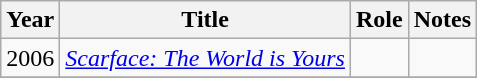<table class="wikitable sortable">
<tr>
<th>Year</th>
<th>Title</th>
<th>Role</th>
<th class="unsortable">Notes</th>
</tr>
<tr>
<td>2006</td>
<td><em><a href='#'>Scarface: The World is Yours</a></em></td>
<td></td>
<td></td>
</tr>
<tr>
</tr>
</table>
